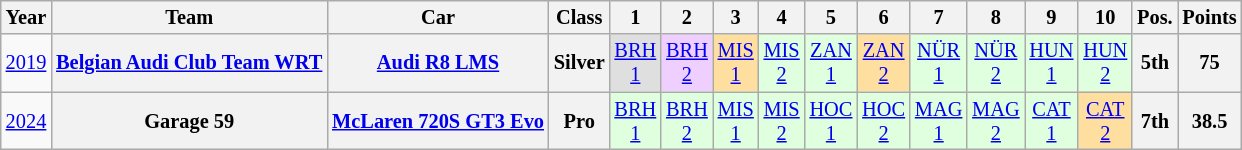<table class="wikitable" border="1" style="text-align:center; font-size:85%;">
<tr>
<th>Year</th>
<th>Team</th>
<th>Car</th>
<th>Class</th>
<th>1</th>
<th>2</th>
<th>3</th>
<th>4</th>
<th>5</th>
<th>6</th>
<th>7</th>
<th>8</th>
<th>9</th>
<th>10</th>
<th>Pos.</th>
<th>Points</th>
</tr>
<tr>
<td><a href='#'>2019</a></td>
<th nowrap><a href='#'>Belgian Audi Club Team WRT</a></th>
<th nowrap><a href='#'>Audi R8 LMS</a></th>
<th>Silver</th>
<td style="background:#DFDFDF;"><a href='#'>BRH<br>1</a><br></td>
<td style="background:#EFCFFF;"><a href='#'>BRH<br>2</a><br></td>
<td style="background:#FFDF9F;"><a href='#'>MIS<br>1</a><br></td>
<td style="background:#DFFFDF;"><a href='#'>MIS<br>2</a><br></td>
<td style="background:#DFFFDF;"><a href='#'>ZAN<br>1</a><br></td>
<td style="background:#FFDF9F;"><a href='#'>ZAN<br>2</a><br></td>
<td style="background:#DFFFDF;"><a href='#'>NÜR<br>1</a><br></td>
<td style="background:#DFFFDF;"><a href='#'>NÜR<br>2</a><br></td>
<td style="background:#DFFFDF;"><a href='#'>HUN<br>1</a><br></td>
<td style="background:#DFFFDF;"><a href='#'>HUN<br>2</a><br></td>
<th>5th</th>
<th>75</th>
</tr>
<tr>
<td><a href='#'>2024</a></td>
<th nowrap>Garage 59</th>
<th nowrap><a href='#'>McLaren 720S GT3 Evo</a></th>
<th>Pro</th>
<td style="background:#DFFFDF;"><a href='#'>BRH<br>1</a><br></td>
<td style="background:#DFFFDF;"><a href='#'>BRH<br>2</a><br></td>
<td style="background:#DFFFDF;"><a href='#'>MIS<br>1</a><br></td>
<td style="background:#DFFFDF;"><a href='#'>MIS<br>2</a><br></td>
<td style="background:#DFFFDF;"><a href='#'>HOC<br>1</a><br></td>
<td style="background:#DFFFDF;"><a href='#'>HOC<br>2</a><br></td>
<td style="background:#DFFFDF;"><a href='#'>MAG<br>1</a><br></td>
<td style="background:#DFFFDF;"><a href='#'>MAG<br>2</a><br></td>
<td style="background:#DFFFDF;"><a href='#'>CAT<br>1</a><br></td>
<td style="background:#FFDF9F;"><a href='#'>CAT<br>2</a><br></td>
<th>7th</th>
<th>38.5</th>
</tr>
</table>
